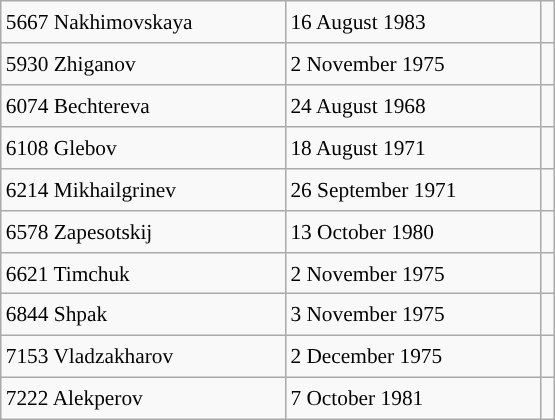<table class="wikitable" style="font-size: 89%; float: left; width: 26em; margin-right: 1em; height: 280px;">
<tr>
<td>5667 Nakhimovskaya</td>
<td>16 August 1983</td>
<td></td>
</tr>
<tr>
<td>5930 Zhiganov</td>
<td>2 November 1975</td>
<td></td>
</tr>
<tr>
<td>6074 Bechtereva</td>
<td>24 August 1968</td>
<td></td>
</tr>
<tr>
<td>6108 Glebov</td>
<td>18 August 1971</td>
<td></td>
</tr>
<tr>
<td>6214 Mikhailgrinev</td>
<td>26 September 1971</td>
<td></td>
</tr>
<tr>
<td>6578 Zapesotskij</td>
<td>13 October 1980</td>
<td></td>
</tr>
<tr>
<td>6621 Timchuk</td>
<td>2 November 1975</td>
<td></td>
</tr>
<tr>
<td>6844 Shpak</td>
<td>3 November 1975</td>
<td></td>
</tr>
<tr>
<td>7153 Vladzakharov</td>
<td>2 December 1975</td>
<td></td>
</tr>
<tr>
<td>7222 Alekperov</td>
<td>7 October 1981</td>
<td></td>
</tr>
</table>
